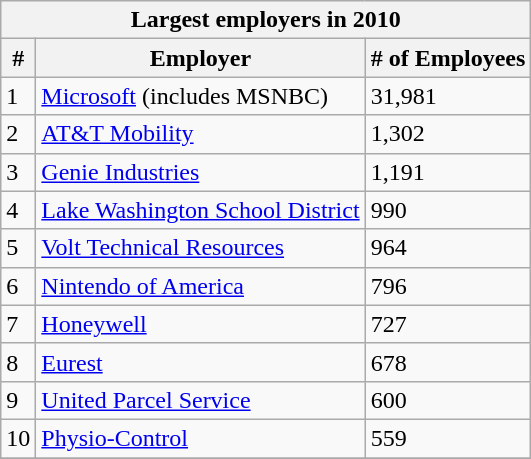<table class="wikitable collapsible collapsed wide">
<tr>
<th colspan=3>Largest employers in 2010</th>
</tr>
<tr>
<th>#</th>
<th>Employer</th>
<th># of Employees</th>
</tr>
<tr>
<td>1</td>
<td><a href='#'>Microsoft</a> (includes MSNBC)</td>
<td>31,981</td>
</tr>
<tr>
<td>2</td>
<td><a href='#'>AT&T Mobility</a></td>
<td>1,302</td>
</tr>
<tr>
<td>3</td>
<td><a href='#'>Genie Industries</a></td>
<td>1,191</td>
</tr>
<tr>
<td>4</td>
<td><a href='#'>Lake Washington School District</a></td>
<td>990</td>
</tr>
<tr>
<td>5</td>
<td><a href='#'>Volt Technical Resources</a></td>
<td>964</td>
</tr>
<tr>
<td>6</td>
<td><a href='#'>Nintendo of America</a></td>
<td>796</td>
</tr>
<tr>
<td>7</td>
<td><a href='#'>Honeywell</a></td>
<td>727</td>
</tr>
<tr>
<td>8</td>
<td><a href='#'>Eurest</a></td>
<td>678</td>
</tr>
<tr>
<td>9</td>
<td><a href='#'>United Parcel Service</a></td>
<td>600</td>
</tr>
<tr>
<td>10</td>
<td><a href='#'>Physio-Control</a></td>
<td>559</td>
</tr>
<tr>
</tr>
</table>
